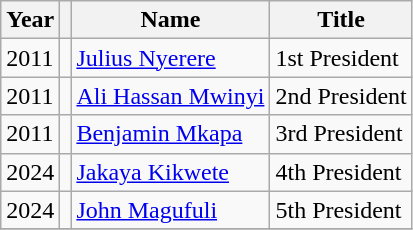<table class="wikitable">
<tr>
<th>Year</th>
<th></th>
<th>Name</th>
<th>Title</th>
</tr>
<tr>
<td>2011</td>
<td></td>
<td><a href='#'>Julius Nyerere</a> </td>
<td>1st President</td>
</tr>
<tr>
<td>2011</td>
<td></td>
<td><a href='#'>Ali Hassan Mwinyi</a></td>
<td>2nd President</td>
</tr>
<tr>
<td>2011</td>
<td></td>
<td><a href='#'>Benjamin Mkapa</a></td>
<td>3rd President</td>
</tr>
<tr>
<td>2024</td>
<td></td>
<td><a href='#'>Jakaya Kikwete</a></td>
<td>4th President</td>
</tr>
<tr>
<td>2024</td>
<td></td>
<td><a href='#'>John Magufuli</a> </td>
<td>5th President</td>
</tr>
<tr>
</tr>
</table>
